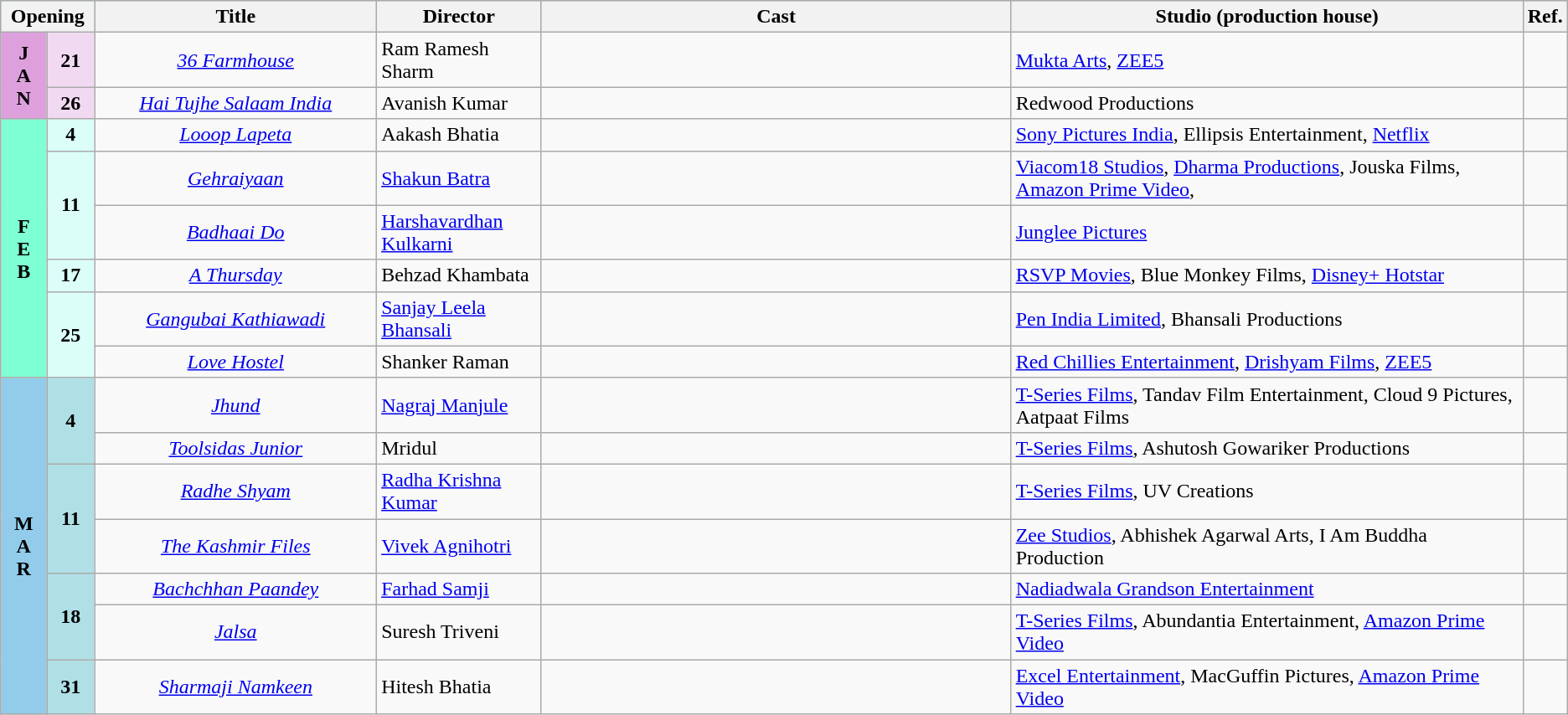<table class="wikitable">
<tr style="background:#b0e0e6; text-align:center;">
<th colspan="2" style="width:6%;"><strong>Opening</strong></th>
<th style="width:18%;"><strong>Title</strong></th>
<th style="width:10.5%;"><strong>Director</strong></th>
<th style="width:30%;"><strong>Cast</strong></th>
<th>Studio (production house)</th>
<th>Ref.</th>
</tr>
<tr January>
<td rowspan="2" style="text-align:center; background:plum; textcolor:#000;"><strong>J<br>A<br>N</strong></td>
<td style="text-align:center;background:#f1daf1;"><strong>21</strong></td>
<td style="text-align:center;"><em><a href='#'>36 Farmhouse</a></em></td>
<td>Ram Ramesh Sharm</td>
<td></td>
<td><a href='#'>Mukta Arts</a>, <a href='#'>ZEE5</a></td>
<td></td>
</tr>
<tr>
<td style="text-align:center;background:#f1daf1;"><strong>26</strong></td>
<td style="text-align:center;"><em><a href='#'>Hai Tujhe Salaam India</a></em></td>
<td>Avanish  Kumar</td>
<td></td>
<td>Redwood Productions</td>
<td></td>
</tr>
<tr February>
<td rowspan="6" style="text-align:center; background:#7FFFD4; textcolor:#000;"><strong>F<br>E<br>B</strong></td>
<td style="text-align:center;background:#dbfff8;"><strong>4</strong></td>
<td style="text-align:center;"><em><a href='#'>Looop Lapeta</a></em></td>
<td>Aakash Bhatia</td>
<td></td>
<td><a href='#'>Sony Pictures India</a>, Ellipsis Entertainment, <a href='#'>Netflix</a></td>
<td></td>
</tr>
<tr>
<td rowspan="2" style="text-align:center;background:#dbfff8;"><strong>11</strong></td>
<td style="text-align:center;"><em><a href='#'>Gehraiyaan</a></em></td>
<td><a href='#'>Shakun Batra</a></td>
<td></td>
<td><a href='#'>Viacom18 Studios</a>, <a href='#'>Dharma Productions</a>, Jouska Films, <a href='#'>Amazon Prime Video</a>,</td>
<td></td>
</tr>
<tr>
<td style="text-align:center;"><em><a href='#'>Badhaai Do</a></em></td>
<td><a href='#'>Harshavardhan Kulkarni</a></td>
<td></td>
<td><a href='#'>Junglee Pictures</a></td>
<td></td>
</tr>
<tr>
<td style="text-align:center;background:#dbfff8;"><strong>17</strong></td>
<td style="text-align:center;"><em><a href='#'>A Thursday</a></em></td>
<td>Behzad Khambata</td>
<td></td>
<td><a href='#'>RSVP Movies</a>, Blue Monkey Films, <a href='#'>Disney+ Hotstar</a></td>
<td></td>
</tr>
<tr>
<td rowspan="2" style="text-align:center;background:#dbfff8;"><strong>25</strong></td>
<td style="text-align:center;"><em><a href='#'>Gangubai Kathiawadi</a></em></td>
<td><a href='#'>Sanjay Leela Bhansali</a></td>
<td></td>
<td><a href='#'>Pen India Limited</a>, Bhansali Productions</td>
<td></td>
</tr>
<tr>
<td style="text-align:center;"><em><a href='#'>Love Hostel</a></em></td>
<td>Shanker Raman</td>
<td></td>
<td><a href='#'>Red Chillies Entertainment</a>, <a href='#'>Drishyam Films</a>, <a href='#'>ZEE5</a></td>
<td></td>
</tr>
<tr March>
<td rowspan="8" style="text-align:center; background:#93CCEA; textcolor:#000;"><strong>M<br>A<br>R</strong></td>
<td rowspan="2" style="text-align:center;background:#B0E0E6;"><strong>4</strong></td>
<td style="text-align:center;"><em><a href='#'>Jhund</a></em></td>
<td><a href='#'>Nagraj Manjule</a></td>
<td></td>
<td><a href='#'>T-Series Films</a>, Tandav Film Entertainment, Cloud 9 Pictures, Aatpaat Films</td>
<td></td>
</tr>
<tr>
<td style="text-align:center;"><em><a href='#'>Toolsidas Junior</a></em></td>
<td>Mridul</td>
<td></td>
<td><a href='#'>T-Series Films</a>, Ashutosh Gowariker Productions</td>
<td></td>
</tr>
<tr>
<td rowspan="2" style="text-align:center;background:#B0E0E6;"><strong>11</strong></td>
<td style="text-align:center;"><em><a href='#'>Radhe Shyam</a></em></td>
<td><a href='#'>Radha Krishna Kumar</a></td>
<td></td>
<td><a href='#'>T-Series Films</a>, UV Creations</td>
<td></td>
</tr>
<tr>
<td style="text-align:center;"><em><a href='#'>The Kashmir Files</a></em></td>
<td><a href='#'>Vivek Agnihotri</a></td>
<td></td>
<td><a href='#'>Zee Studios</a>, Abhishek Agarwal Arts, I Am Buddha Production</td>
<td></td>
</tr>
<tr>
<td rowspan="2" style="text-align:center;background:#B0E0E6;"><strong>18</strong></td>
<td style="text-align:center;"><em><a href='#'>Bachchhan Paandey</a></em></td>
<td><a href='#'>Farhad Samji</a></td>
<td></td>
<td><a href='#'>Nadiadwala Grandson Entertainment</a></td>
<td></td>
</tr>
<tr>
<td style="text-align:center;"><em><a href='#'>Jalsa</a></em></td>
<td>Suresh Triveni</td>
<td></td>
<td><a href='#'>T-Series Films</a>, Abundantia Entertainment, <a href='#'>Amazon Prime Video</a></td>
<td></td>
</tr>
<tr>
<td style="text-align:center;background:#B0E0E6;"><strong>31</strong></td>
<td style="text-align:center;"><em><a href='#'>Sharmaji Namkeen</a></em></td>
<td>Hitesh Bhatia</td>
<td></td>
<td><a href='#'>Excel Entertainment</a>, MacGuffin Pictures, <a href='#'>Amazon Prime Video</a></td>
<td></td>
</tr>
</table>
